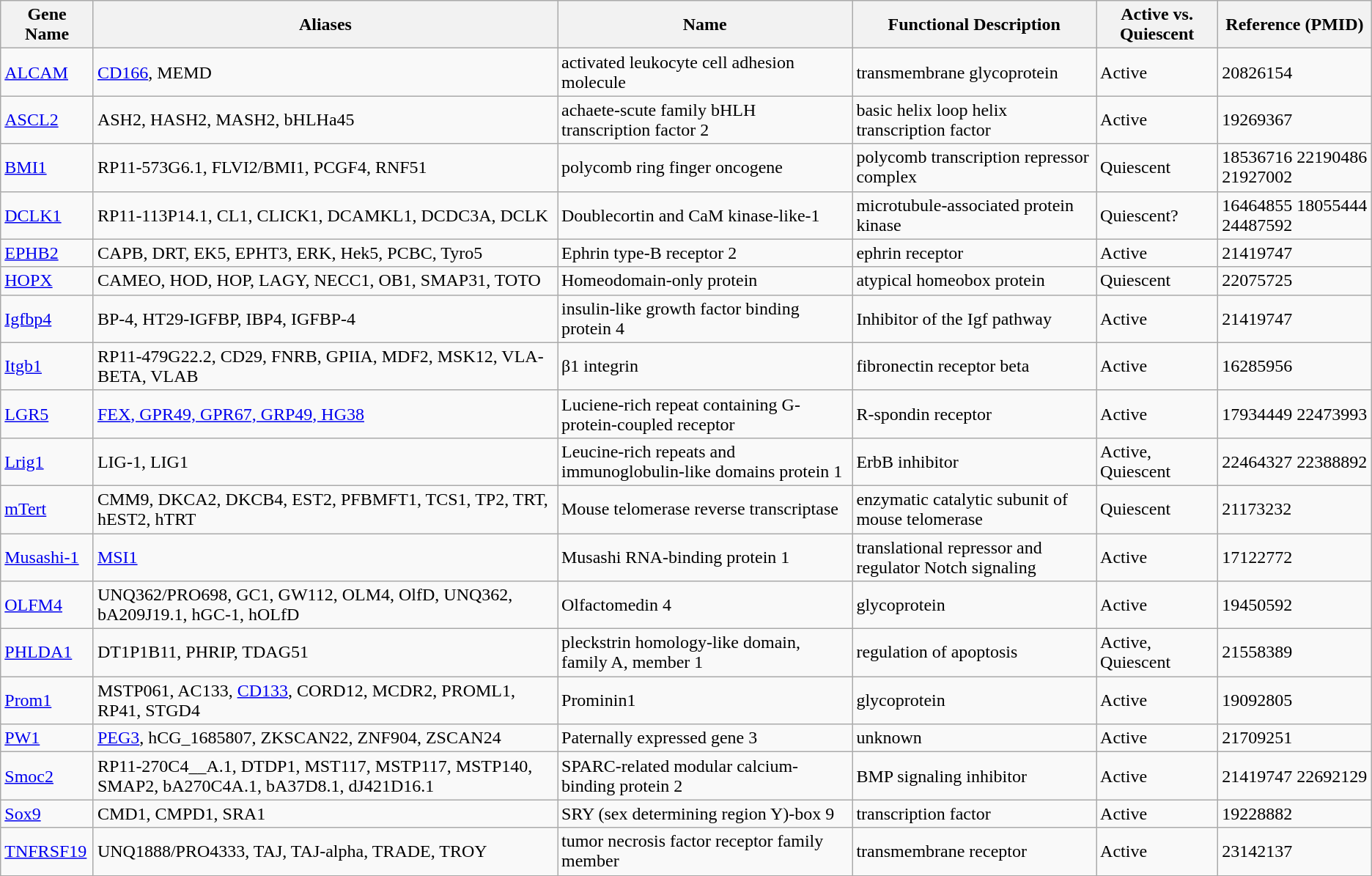<table class="wikitable">
<tr>
<th>Gene Name</th>
<th>Aliases</th>
<th>Name</th>
<th>Functional Description</th>
<th>Active vs. Quiescent</th>
<th>Reference (PMID)</th>
</tr>
<tr>
<td><a href='#'>ALCAM</a></td>
<td><a href='#'>CD166</a>, MEMD</td>
<td>activated leukocyte cell adhesion molecule</td>
<td>transmembrane glycoprotein</td>
<td>Active</td>
<td>20826154</td>
</tr>
<tr>
<td><a href='#'>ASCL2</a></td>
<td>ASH2, HASH2, MASH2, bHLHa45</td>
<td>achaete-scute family bHLH transcription factor 2</td>
<td>basic helix loop helix transcription factor</td>
<td>Active</td>
<td>19269367</td>
</tr>
<tr>
<td><a href='#'>BMI1</a></td>
<td>RP11-573G6.1, FLVI2/BMI1, PCGF4, RNF51</td>
<td>polycomb ring finger oncogene</td>
<td>polycomb transcription repressor complex</td>
<td>Quiescent</td>
<td>18536716 22190486  21927002</td>
</tr>
<tr>
<td><a href='#'>DCLK1</a></td>
<td>RP11-113P14.1, CL1, CLICK1, DCAMKL1, DCDC3A, DCLK</td>
<td>Doublecortin and CaM kinase-like-1</td>
<td>microtubule-associated protein kinase</td>
<td>Quiescent?</td>
<td>16464855 18055444 24487592</td>
</tr>
<tr>
<td><a href='#'>EPHB2</a></td>
<td>CAPB, DRT, EK5, EPHT3, ERK, Hek5, PCBC, Tyro5</td>
<td>Ephrin type-B receptor 2</td>
<td>ephrin receptor</td>
<td>Active</td>
<td>21419747</td>
</tr>
<tr>
<td><a href='#'>HOPX</a></td>
<td>CAMEO, HOD, HOP, LAGY, NECC1, OB1, SMAP31, TOTO</td>
<td>Homeodomain-only protein</td>
<td>atypical homeobox protein</td>
<td>Quiescent</td>
<td>22075725</td>
</tr>
<tr>
<td><a href='#'>Igfbp4</a></td>
<td>BP-4, HT29-IGFBP, IBP4, IGFBP-4</td>
<td>insulin-like growth factor binding protein 4</td>
<td>Inhibitor of the Igf pathway</td>
<td>Active</td>
<td>21419747</td>
</tr>
<tr>
<td><a href='#'>Itgb1</a></td>
<td>RP11-479G22.2, CD29, FNRB, GPIIA, MDF2, MSK12, VLA-BETA, VLAB</td>
<td>β1 integrin</td>
<td>fibronectin receptor beta</td>
<td>Active</td>
<td>16285956</td>
</tr>
<tr>
<td><a href='#'>LGR5</a></td>
<td><a href='#'>FEX, GPR49, GPR67, GRP49, HG38</a></td>
<td>Luciene-rich repeat containing G-protein-coupled receptor</td>
<td>R-spondin receptor</td>
<td>Active</td>
<td>17934449 22473993</td>
</tr>
<tr>
<td><a href='#'>Lrig1</a></td>
<td>LIG-1, LIG1</td>
<td>Leucine-rich repeats and immunoglobulin-like domains protein 1</td>
<td>ErbB inhibitor</td>
<td>Active, Quiescent</td>
<td>22464327 22388892 </td>
</tr>
<tr>
<td><a href='#'>mTert</a></td>
<td>CMM9, DKCA2, DKCB4, EST2, PFBMFT1, TCS1, TP2, TRT, hEST2, hTRT</td>
<td>Mouse telomerase reverse transcriptase</td>
<td>enzymatic catalytic subunit of mouse telomerase</td>
<td>Quiescent</td>
<td>21173232</td>
</tr>
<tr>
<td><a href='#'>Musashi-1</a></td>
<td><a href='#'>MSI1</a></td>
<td>Musashi RNA-binding protein 1</td>
<td>translational repressor and regulator Notch signaling</td>
<td>Active</td>
<td>17122772</td>
</tr>
<tr>
<td><a href='#'>OLFM4</a></td>
<td>UNQ362/PRO698, GC1, GW112, OLM4, OlfD, UNQ362, bA209J19.1, hGC-1, hOLfD</td>
<td>Olfactomedin 4</td>
<td>glycoprotein</td>
<td>Active</td>
<td>19450592</td>
</tr>
<tr>
<td><a href='#'>PHLDA1</a></td>
<td>DT1P1B11, PHRIP, TDAG51</td>
<td>pleckstrin homology-like domain, family A, member 1</td>
<td>regulation of apoptosis</td>
<td>Active, Quiescent</td>
<td>21558389</td>
</tr>
<tr>
<td><a href='#'>Prom1</a></td>
<td>MSTP061, AC133, <a href='#'>CD133</a>, CORD12, MCDR2, PROML1, RP41, STGD4</td>
<td>Prominin1</td>
<td>glycoprotein</td>
<td>Active</td>
<td>19092805</td>
</tr>
<tr>
<td><a href='#'>PW1</a></td>
<td><a href='#'>PEG3</a>, hCG_1685807, ZKSCAN22, ZNF904, ZSCAN24</td>
<td>Paternally expressed gene 3</td>
<td>unknown</td>
<td>Active</td>
<td>21709251</td>
</tr>
<tr>
<td><a href='#'>Smoc2</a></td>
<td>RP11-270C4__A.1, DTDP1, MST117, MSTP117, MSTP140, SMAP2, bA270C4A.1, bA37D8.1, dJ421D16.1</td>
<td>SPARC-related modular calcium-binding protein 2</td>
<td>BMP signaling inhibitor</td>
<td>Active</td>
<td>21419747 22692129</td>
</tr>
<tr>
<td><a href='#'>Sox9</a></td>
<td>CMD1, CMPD1, SRA1</td>
<td>SRY (sex determining region Y)-box 9</td>
<td>transcription factor</td>
<td>Active</td>
<td>19228882</td>
</tr>
<tr>
<td><a href='#'>TNFRSF19</a></td>
<td>UNQ1888/PRO4333, TAJ, TAJ-alpha, TRADE, TROY</td>
<td>tumor necrosis factor receptor family member</td>
<td>transmembrane receptor</td>
<td>Active</td>
<td>23142137</td>
</tr>
<tr>
</tr>
</table>
